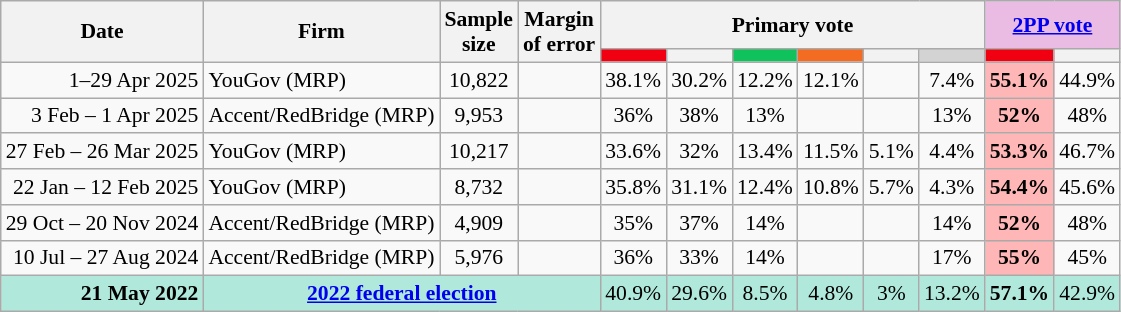<table class="nowrap wikitable tpl-blanktable" style=text-align:center;font-size:90%>
<tr>
<th rowspan=2>Date</th>
<th rowspan=2>Firm</th>
<th rowspan=2>Sample<br>size</th>
<th rowspan=2>Margin<br>of error</th>
<th colspan=6>Primary vote</th>
<th colspan=2 class=unsortable style=background:#ebbce3><a href='#'>2PP vote</a></th>
</tr>
<tr>
<th style="background:#F00011"></th>
<th style=background:></th>
<th style=background:#10C25B></th>
<th style=background:#f36c21></th>
<th style=background:></th>
<th style=background:lightgray></th>
<th style="background:#F00011"></th>
<th style=background:></th>
</tr>
<tr>
<td align=right>1–29 Apr 2025</td>
<td align=left>YouGov (MRP)</td>
<td>10,822</td>
<td></td>
<td>38.1%</td>
<td>30.2%</td>
<td>12.2%</td>
<td>12.1%</td>
<td></td>
<td>7.4%</td>
<th style="background:#FFB6B6">55.1%</th>
<td>44.9%</td>
</tr>
<tr>
<td align=right>3 Feb – 1 Apr 2025</td>
<td align=left>Accent/RedBridge (MRP)</td>
<td>9,953</td>
<td></td>
<td>36%</td>
<td>38%</td>
<td>13%</td>
<td></td>
<td></td>
<td>13%</td>
<th style="background:#FFB6B6">52%</th>
<td>48%</td>
</tr>
<tr>
<td align=right>27 Feb – 26 Mar 2025</td>
<td align=left>YouGov (MRP)</td>
<td>10,217</td>
<td></td>
<td>33.6%</td>
<td>32%</td>
<td>13.4%</td>
<td>11.5%</td>
<td>5.1%</td>
<td>4.4%</td>
<th style="background:#FFB6B6">53.3%</th>
<td>46.7%</td>
</tr>
<tr>
<td align=right>22 Jan – 12 Feb 2025</td>
<td align=left>YouGov (MRP)</td>
<td>8,732</td>
<td></td>
<td>35.8%</td>
<td>31.1%</td>
<td>12.4%</td>
<td>10.8%</td>
<td>5.7%</td>
<td>4.3%</td>
<th style="background:#FFB6B6">54.4%</th>
<td>45.6%</td>
</tr>
<tr>
<td align=right>29 Oct – 20 Nov 2024</td>
<td align=left>Accent/RedBridge (MRP)</td>
<td>4,909</td>
<td></td>
<td>35%</td>
<td>37%</td>
<td>14%</td>
<td></td>
<td></td>
<td>14%</td>
<th style="background:#FFB6B6">52%</th>
<td>48%</td>
</tr>
<tr>
<td align=right>10 Jul – 27 Aug 2024</td>
<td align=left>Accent/RedBridge (MRP)</td>
<td>5,976</td>
<td></td>
<td>36%</td>
<td>33%</td>
<td>14%</td>
<td></td>
<td></td>
<td>17%</td>
<th style="background:#FFB6B6">55%</th>
<td>45%</td>
</tr>
<tr style="background:#b0e9db">
<td style="text-align:right" data-sort-value="21-May-2022"><strong>21 May 2022</strong></td>
<td colspan="3" style="text-align:center"><strong><a href='#'>2022 federal election</a></strong></td>
<td>40.9%</td>
<td>29.6%</td>
<td>8.5%</td>
<td>4.8%</td>
<td>3%</td>
<td>13.2%</td>
<td><strong>57.1%</strong></td>
<td>42.9%</td>
</tr>
</table>
